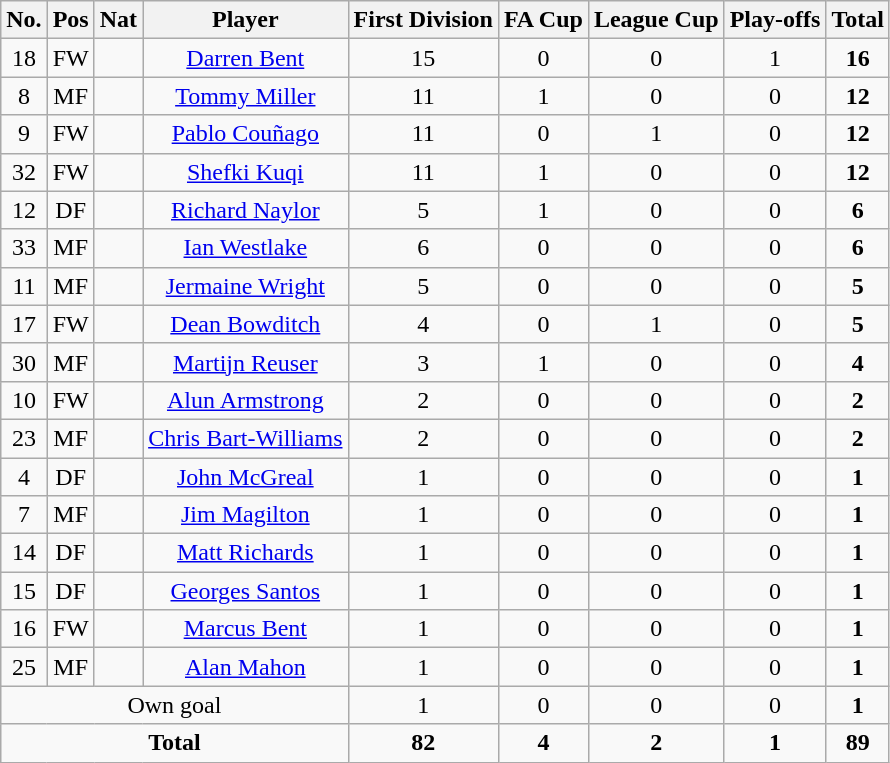<table class="wikitable" style="text-align:center">
<tr>
<th width=0%>No.</th>
<th width=0%>Pos</th>
<th width=0%>Nat</th>
<th width=0%>Player</th>
<th width=0%>First Division</th>
<th width=0%>FA Cup</th>
<th width=0%>League Cup</th>
<th width=0%>Play-offs</th>
<th width=0%>Total</th>
</tr>
<tr>
<td>18</td>
<td>FW</td>
<td align="left"></td>
<td><a href='#'>Darren Bent</a></td>
<td>15</td>
<td>0</td>
<td>0</td>
<td>1</td>
<td><strong>16</strong></td>
</tr>
<tr>
<td>8</td>
<td>MF</td>
<td align="left"></td>
<td><a href='#'>Tommy Miller</a></td>
<td>11</td>
<td>1</td>
<td>0</td>
<td>0</td>
<td><strong>12</strong></td>
</tr>
<tr>
<td>9</td>
<td>FW</td>
<td align="left"></td>
<td><a href='#'>Pablo Couñago</a></td>
<td>11</td>
<td>0</td>
<td>1</td>
<td>0</td>
<td><strong>12</strong></td>
</tr>
<tr>
<td>32</td>
<td>FW</td>
<td align="left"></td>
<td><a href='#'>Shefki Kuqi</a></td>
<td>11</td>
<td>1</td>
<td>0</td>
<td>0</td>
<td><strong>12</strong></td>
</tr>
<tr>
<td>12</td>
<td>DF</td>
<td align="left"></td>
<td><a href='#'>Richard Naylor</a></td>
<td>5</td>
<td>1</td>
<td>0</td>
<td>0</td>
<td><strong>6</strong></td>
</tr>
<tr>
<td>33</td>
<td>MF</td>
<td align="left"></td>
<td><a href='#'>Ian Westlake</a></td>
<td>6</td>
<td>0</td>
<td>0</td>
<td>0</td>
<td><strong>6</strong></td>
</tr>
<tr>
<td>11</td>
<td>MF</td>
<td align="left"></td>
<td><a href='#'>Jermaine Wright</a></td>
<td>5</td>
<td>0</td>
<td>0</td>
<td>0</td>
<td><strong>5</strong></td>
</tr>
<tr>
<td>17</td>
<td>FW</td>
<td align="left"></td>
<td><a href='#'>Dean Bowditch</a></td>
<td>4</td>
<td>0</td>
<td>1</td>
<td>0</td>
<td><strong>5</strong></td>
</tr>
<tr>
<td>30</td>
<td>MF</td>
<td align="left"></td>
<td><a href='#'>Martijn Reuser</a></td>
<td>3</td>
<td>1</td>
<td>0</td>
<td>0</td>
<td><strong>4</strong></td>
</tr>
<tr>
<td>10</td>
<td>FW</td>
<td align="left"></td>
<td><a href='#'>Alun Armstrong</a></td>
<td>2</td>
<td>0</td>
<td>0</td>
<td>0</td>
<td><strong>2</strong></td>
</tr>
<tr>
<td>23</td>
<td>MF</td>
<td align="left"></td>
<td><a href='#'>Chris Bart-Williams</a></td>
<td>2</td>
<td>0</td>
<td>0</td>
<td>0</td>
<td><strong>2</strong></td>
</tr>
<tr>
<td>4</td>
<td>DF</td>
<td align="left"></td>
<td><a href='#'>John McGreal</a></td>
<td>1</td>
<td>0</td>
<td>0</td>
<td>0</td>
<td><strong>1</strong></td>
</tr>
<tr>
<td>7</td>
<td>MF</td>
<td align="left"></td>
<td><a href='#'>Jim Magilton</a></td>
<td>1</td>
<td>0</td>
<td>0</td>
<td>0</td>
<td><strong>1</strong></td>
</tr>
<tr>
<td>14</td>
<td>DF</td>
<td align="left"></td>
<td><a href='#'>Matt Richards</a></td>
<td>1</td>
<td>0</td>
<td>0</td>
<td>0</td>
<td><strong>1</strong></td>
</tr>
<tr>
<td>15</td>
<td>DF</td>
<td align="left"></td>
<td><a href='#'>Georges Santos</a></td>
<td>1</td>
<td>0</td>
<td>0</td>
<td>0</td>
<td><strong>1</strong></td>
</tr>
<tr>
<td>16</td>
<td>FW</td>
<td align="left"></td>
<td><a href='#'>Marcus Bent</a></td>
<td>1</td>
<td>0</td>
<td>0</td>
<td>0</td>
<td><strong>1</strong></td>
</tr>
<tr>
<td>25</td>
<td>MF</td>
<td align="left"></td>
<td><a href='#'>Alan Mahon</a></td>
<td>1</td>
<td>0</td>
<td>0</td>
<td>0</td>
<td><strong>1</strong></td>
</tr>
<tr>
<td colspan=4>Own goal</td>
<td>1</td>
<td>0</td>
<td>0</td>
<td>0</td>
<td><strong>1</strong></td>
</tr>
<tr>
<td colspan=4><strong>Total</strong></td>
<td><strong>82</strong></td>
<td><strong>4</strong></td>
<td><strong>2</strong></td>
<td><strong>1</strong></td>
<td><strong>89</strong></td>
</tr>
</table>
